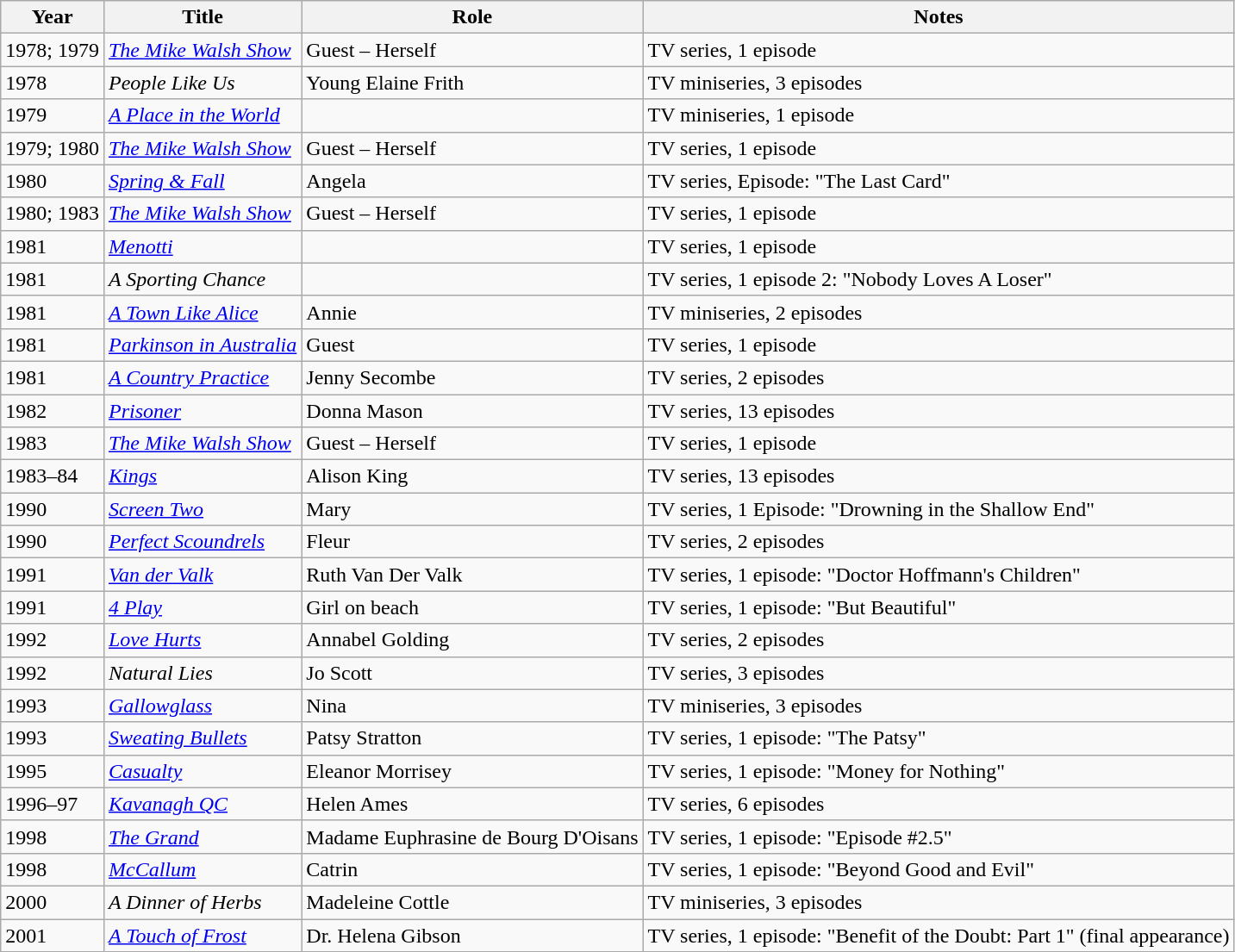<table class="wikitable">
<tr>
<th>Year</th>
<th>Title</th>
<th>Role</th>
<th>Notes</th>
</tr>
<tr>
<td>1978; 1979</td>
<td><em><a href='#'>The Mike Walsh Show</a></em></td>
<td>Guest – Herself</td>
<td>TV series, 1 episode</td>
</tr>
<tr>
<td>1978</td>
<td><em>People Like Us</em></td>
<td>Young Elaine Frith</td>
<td>TV miniseries, 3 episodes</td>
</tr>
<tr>
<td>1979</td>
<td><em><a href='#'>A Place in the World</a></em></td>
<td></td>
<td>TV miniseries, 1 episode</td>
</tr>
<tr>
<td>1979; 1980</td>
<td><em><a href='#'>The Mike Walsh Show</a></em></td>
<td>Guest – Herself</td>
<td>TV series, 1 episode</td>
</tr>
<tr>
<td>1980</td>
<td><em><a href='#'>Spring & Fall</a></em></td>
<td>Angela</td>
<td>TV series, Episode: "The Last Card"</td>
</tr>
<tr>
<td>1980; 1983</td>
<td><em><a href='#'>The Mike Walsh Show</a></em></td>
<td>Guest – Herself</td>
<td>TV series, 1 episode</td>
</tr>
<tr>
<td>1981</td>
<td><em><a href='#'>Menotti</a></em></td>
<td></td>
<td>TV series, 1 episode</td>
</tr>
<tr>
<td>1981</td>
<td><em>A Sporting Chance</em></td>
<td></td>
<td>TV series, 1 episode 2: "Nobody Loves A Loser"</td>
</tr>
<tr>
<td>1981</td>
<td><em><a href='#'>A Town Like Alice</a></em></td>
<td>Annie</td>
<td>TV miniseries, 2 episodes</td>
</tr>
<tr>
<td>1981</td>
<td><em><a href='#'>Parkinson in Australia</a></em></td>
<td>Guest</td>
<td>TV series, 1 episode</td>
</tr>
<tr>
<td>1981</td>
<td><em><a href='#'>A Country Practice</a></em></td>
<td>Jenny Secombe</td>
<td>TV series, 2 episodes</td>
</tr>
<tr>
<td>1982</td>
<td><em><a href='#'>Prisoner</a></em></td>
<td>Donna Mason</td>
<td>TV series, 13 episodes</td>
</tr>
<tr>
<td>1983</td>
<td><em><a href='#'>The Mike Walsh Show</a></em></td>
<td>Guest – Herself</td>
<td>TV series, 1 episode</td>
</tr>
<tr>
<td>1983–84</td>
<td><em><a href='#'>Kings</a></em></td>
<td>Alison King</td>
<td>TV series, 13 episodes</td>
</tr>
<tr>
<td>1990</td>
<td><em><a href='#'>Screen Two</a></em></td>
<td>Mary</td>
<td>TV series, 1 Episode: "Drowning in the Shallow End"</td>
</tr>
<tr>
<td>1990</td>
<td><em><a href='#'>Perfect Scoundrels</a></em></td>
<td>Fleur</td>
<td>TV series, 2 episodes</td>
</tr>
<tr>
<td>1991</td>
<td><em><a href='#'>Van der Valk</a></em></td>
<td>Ruth Van Der Valk</td>
<td>TV series, 1 episode: "Doctor Hoffmann's Children"</td>
</tr>
<tr>
<td>1991</td>
<td><em><a href='#'>4 Play</a></em></td>
<td>Girl on beach</td>
<td>TV series, 1 episode: "But Beautiful"</td>
</tr>
<tr>
<td>1992</td>
<td><em><a href='#'>Love Hurts</a></em></td>
<td>Annabel Golding</td>
<td>TV series, 2 episodes</td>
</tr>
<tr>
<td>1992</td>
<td><em>Natural Lies</em></td>
<td>Jo Scott</td>
<td>TV series, 3 episodes</td>
</tr>
<tr>
<td>1993</td>
<td><em><a href='#'>Gallowglass</a></em></td>
<td>Nina</td>
<td>TV miniseries, 3 episodes</td>
</tr>
<tr>
<td>1993</td>
<td><em><a href='#'>Sweating Bullets</a></em></td>
<td>Patsy Stratton</td>
<td>TV series, 1 episode: "The Patsy"</td>
</tr>
<tr>
<td>1995</td>
<td><em><a href='#'>Casualty</a></em></td>
<td>Eleanor Morrisey</td>
<td>TV series, 1 episode: "Money for Nothing"</td>
</tr>
<tr>
<td>1996–97</td>
<td><em><a href='#'>Kavanagh QC</a></em></td>
<td>Helen Ames</td>
<td>TV series, 6 episodes</td>
</tr>
<tr>
<td>1998</td>
<td><em><a href='#'>The Grand</a></em></td>
<td>Madame Euphrasine de Bourg D'Oisans</td>
<td>TV series, 1 episode: "Episode #2.5"</td>
</tr>
<tr>
<td>1998</td>
<td><em><a href='#'>McCallum</a></em></td>
<td>Catrin</td>
<td>TV series, 1 episode: "Beyond Good and Evil"</td>
</tr>
<tr>
<td>2000</td>
<td><em>A Dinner of Herbs</em></td>
<td>Madeleine Cottle</td>
<td>TV miniseries, 3 episodes</td>
</tr>
<tr>
<td>2001</td>
<td><em><a href='#'>A Touch of Frost</a></em></td>
<td>Dr. Helena Gibson</td>
<td>TV series, 1 episode: "Benefit of the Doubt: Part 1" (final appearance)</td>
</tr>
</table>
